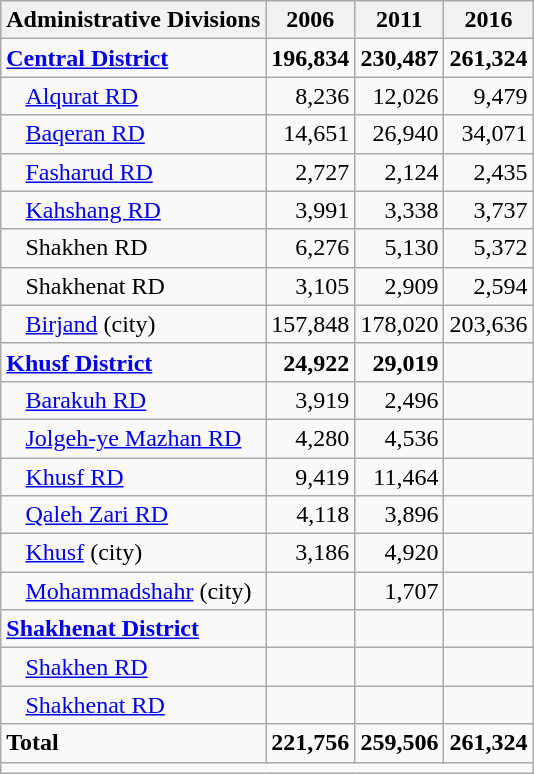<table class="wikitable">
<tr>
<th>Administrative Divisions</th>
<th>2006</th>
<th>2011</th>
<th>2016</th>
</tr>
<tr>
<td><strong><a href='#'>Central District</a></strong></td>
<td style="text-align: right;"><strong>196,834</strong></td>
<td style="text-align: right;"><strong>230,487</strong></td>
<td style="text-align: right;"><strong>261,324</strong></td>
</tr>
<tr>
<td style="padding-left: 1em;"><a href='#'>Alqurat RD</a></td>
<td style="text-align: right;">8,236</td>
<td style="text-align: right;">12,026</td>
<td style="text-align: right;">9,479</td>
</tr>
<tr>
<td style="padding-left: 1em;"><a href='#'>Baqeran RD</a></td>
<td style="text-align: right;">14,651</td>
<td style="text-align: right;">26,940</td>
<td style="text-align: right;">34,071</td>
</tr>
<tr>
<td style="padding-left: 1em;"><a href='#'>Fasharud RD</a></td>
<td style="text-align: right;">2,727</td>
<td style="text-align: right;">2,124</td>
<td style="text-align: right;">2,435</td>
</tr>
<tr>
<td style="padding-left: 1em;"><a href='#'>Kahshang RD</a></td>
<td style="text-align: right;">3,991</td>
<td style="text-align: right;">3,338</td>
<td style="text-align: right;">3,737</td>
</tr>
<tr>
<td style="padding-left: 1em;">Shakhen RD</td>
<td style="text-align: right;">6,276</td>
<td style="text-align: right;">5,130</td>
<td style="text-align: right;">5,372</td>
</tr>
<tr>
<td style="padding-left: 1em;">Shakhenat RD</td>
<td style="text-align: right;">3,105</td>
<td style="text-align: right;">2,909</td>
<td style="text-align: right;">2,594</td>
</tr>
<tr>
<td style="padding-left: 1em;"><a href='#'>Birjand</a> (city)</td>
<td style="text-align: right;">157,848</td>
<td style="text-align: right;">178,020</td>
<td style="text-align: right;">203,636</td>
</tr>
<tr>
<td><strong><a href='#'>Khusf District</a></strong></td>
<td style="text-align: right;"><strong>24,922</strong></td>
<td style="text-align: right;"><strong>29,019</strong></td>
<td style="text-align: right;"></td>
</tr>
<tr>
<td style="padding-left: 1em;"><a href='#'>Barakuh RD</a></td>
<td style="text-align: right;">3,919</td>
<td style="text-align: right;">2,496</td>
<td style="text-align: right;"></td>
</tr>
<tr>
<td style="padding-left: 1em;"><a href='#'>Jolgeh-ye Mazhan RD</a></td>
<td style="text-align: right;">4,280</td>
<td style="text-align: right;">4,536</td>
<td style="text-align: right;"></td>
</tr>
<tr>
<td style="padding-left: 1em;"><a href='#'>Khusf RD</a></td>
<td style="text-align: right;">9,419</td>
<td style="text-align: right;">11,464</td>
<td style="text-align: right;"></td>
</tr>
<tr>
<td style="padding-left: 1em;"><a href='#'>Qaleh Zari RD</a></td>
<td style="text-align: right;">4,118</td>
<td style="text-align: right;">3,896</td>
<td style="text-align: right;"></td>
</tr>
<tr>
<td style="padding-left: 1em;"><a href='#'>Khusf</a> (city)</td>
<td style="text-align: right;">3,186</td>
<td style="text-align: right;">4,920</td>
<td style="text-align: right;"></td>
</tr>
<tr>
<td style="padding-left: 1em;"><a href='#'>Mohammadshahr</a> (city)</td>
<td style="text-align: right;"></td>
<td style="text-align: right;">1,707</td>
<td style="text-align: right;"></td>
</tr>
<tr>
<td><strong><a href='#'>Shakhenat District</a></strong></td>
<td style="text-align: right;"></td>
<td style="text-align: right;"></td>
<td style="text-align: right;"></td>
</tr>
<tr>
<td style="padding-left: 1em;"><a href='#'>Shakhen RD</a></td>
<td style="text-align: right;"></td>
<td style="text-align: right;"></td>
<td style="text-align: right;"></td>
</tr>
<tr>
<td style="padding-left: 1em;"><a href='#'>Shakhenat RD</a></td>
<td style="text-align: right;"></td>
<td style="text-align: right;"></td>
<td style="text-align: right;"></td>
</tr>
<tr>
<td><strong>Total</strong></td>
<td style="text-align: right;"><strong>221,756</strong></td>
<td style="text-align: right;"><strong>259,506</strong></td>
<td style="text-align: right;"><strong>261,324</strong></td>
</tr>
<tr>
<td colspan=4></td>
</tr>
</table>
